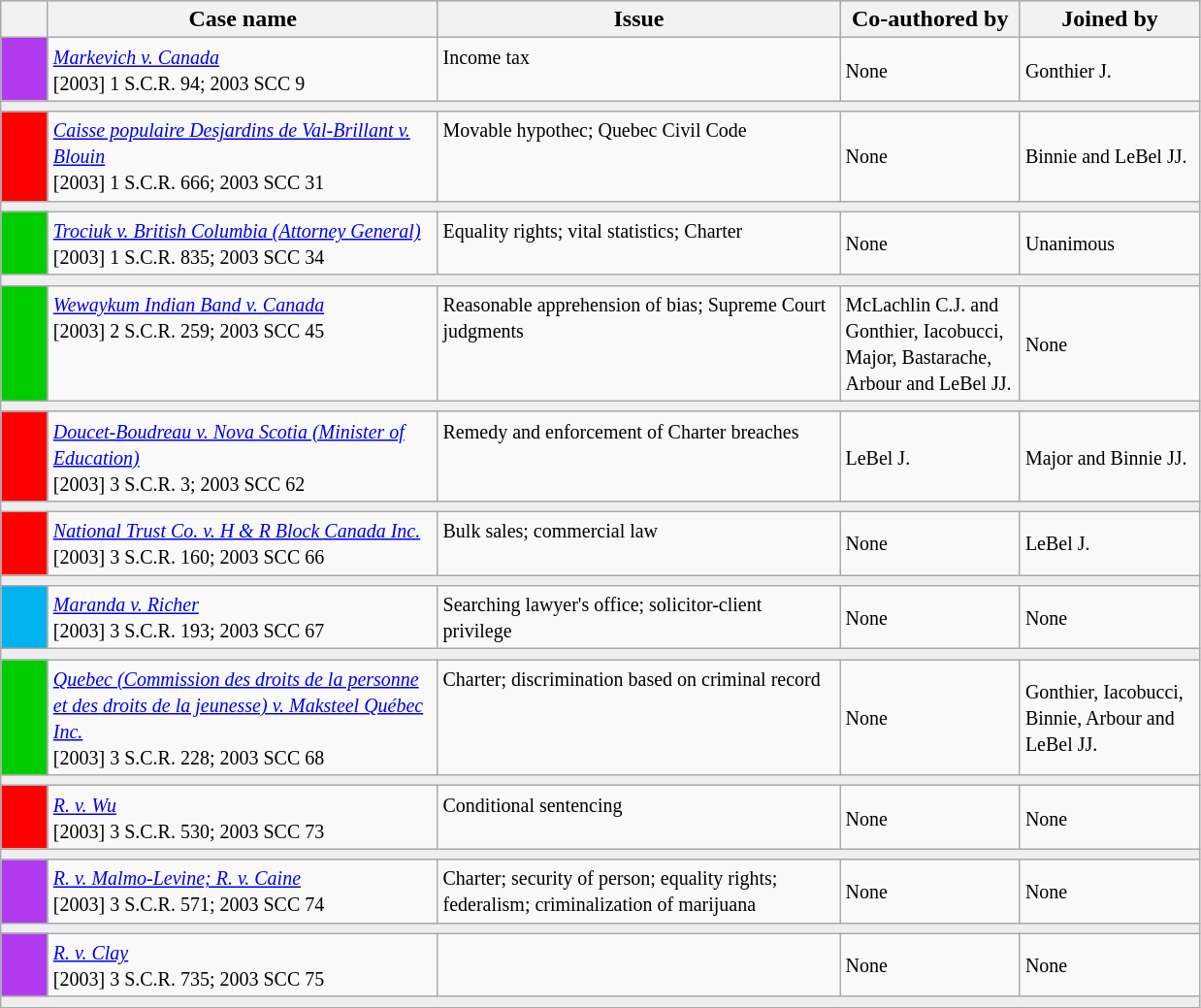<table class="wikitable" width=825>
<tr bgcolor="#CCCCCC">
<th width=25px></th>
<th width=32.5%>Case name</th>
<th>Issue</th>
<th width=15%>Co-authored by</th>
<th width=15%>Joined by</th>
</tr>
<tr>
<td bgcolor="B23AEE"></td>
<td align=left valign=top><small><em><a href='#'>Markevich v. Canada</a></em><br> [2003] 1 S.C.R. 94; 2003 SCC 9 </small></td>
<td valign=top><small> Income tax</small></td>
<td><small> None</small></td>
<td><small> Gonthier J.</small></td>
</tr>
<tr>
<td bgcolor=#EEEEEE colspan=5 valign=top><small></small></td>
</tr>
<tr>
<td bgcolor="red"></td>
<td align=left valign=top><small><em><a href='#'>Caisse populaire Desjardins de Val-Brillant v. Blouin</a></em><br> [2003] 1 S.C.R. 666; 2003 SCC 31 </small></td>
<td valign=top><small>Movable hypothec; Quebec Civil Code</small></td>
<td><small> None</small></td>
<td><small> Binnie and LeBel JJ.</small></td>
</tr>
<tr>
<td bgcolor=#EEEEEE colspan=5 valign=top><small></small></td>
</tr>
<tr>
<td bgcolor="00cd00"></td>
<td align=left valign=top><small><em><a href='#'>Trociuk v. British Columbia (Attorney General)</a></em><br> [2003] 1 S.C.R. 835; 2003 SCC 34 </small></td>
<td valign=top><small>Equality rights; vital statistics; Charter</small></td>
<td><small> None</small></td>
<td><small> Unanimous</small></td>
</tr>
<tr>
<td bgcolor=#EEEEEE colspan=5 valign=top><small></small></td>
</tr>
<tr>
<td bgcolor="00cd00"></td>
<td align=left valign=top><small><em><a href='#'>Wewaykum Indian Band v. Canada</a></em><br> [2003] 2 S.C.R. 259; 2003 SCC 45 </small></td>
<td valign=top><small>Reasonable apprehension of bias; Supreme Court judgments</small></td>
<td><small> McLachlin C.J. and Gonthier, Iacobucci, Major, Bastarache, Arbour and LeBel JJ.</small></td>
<td><small> None</small></td>
</tr>
<tr>
<td bgcolor=#EEEEEE colspan=5 valign=top><small></small></td>
</tr>
<tr>
<td bgcolor="red"></td>
<td align=left valign=top><small><em><a href='#'>Doucet-Boudreau v. Nova Scotia (Minister of Education)</a></em><br> [2003] 3 S.C.R. 3; 2003 SCC 62 </small></td>
<td valign=top><small>Remedy and enforcement of Charter breaches</small></td>
<td><small> LeBel J.</small></td>
<td><small> Major and Binnie JJ.</small></td>
</tr>
<tr>
<td bgcolor=#EEEEEE colspan=5 valign=top><small></small></td>
</tr>
<tr>
<td bgcolor="red"></td>
<td align=left valign=top><small><em><a href='#'>National Trust Co. v. H & R Block Canada Inc.</a></em><br> [2003] 3 S.C.R. 160; 2003 SCC 66 </small></td>
<td valign=top><small>Bulk sales; commercial law</small></td>
<td><small> None</small></td>
<td><small> LeBel J.</small></td>
</tr>
<tr>
<td bgcolor=#EEEEEE colspan=5 valign=top><small></small></td>
</tr>
<tr>
<td bgcolor="00B2EE"></td>
<td align=left valign=top><small><em><a href='#'>Maranda v. Richer</a></em><br> [2003] 3 S.C.R. 193; 2003 SCC 67 </small></td>
<td valign=top><small>Searching lawyer's office; solicitor-client privilege</small></td>
<td><small> None</small></td>
<td><small> None</small></td>
</tr>
<tr>
<td bgcolor=#EEEEEE colspan=5 valign=top><small></small></td>
</tr>
<tr>
<td bgcolor="00cd00"></td>
<td align=left valign=top><small><em><a href='#'>Quebec (Commission des droits de la personne et des droits de la jeunesse) v. Maksteel Québec Inc.</a></em><br> [2003] 3 S.C.R. 228; 2003 SCC 68 </small></td>
<td valign=top><small>Charter; discrimination based on criminal record</small></td>
<td><small> None</small></td>
<td><small> Gonthier, Iacobucci, Binnie, Arbour and LeBel JJ.</small></td>
</tr>
<tr>
<td bgcolor=#EEEEEE colspan=5 valign=top><small></small></td>
</tr>
<tr>
<td bgcolor="red"></td>
<td align=left valign=top><small><em><a href='#'>R. v. Wu</a></em><br> [2003] 3 S.C.R. 530; 2003 SCC 73 </small></td>
<td valign=top><small>Conditional sentencing</small></td>
<td><small> None</small></td>
<td><small> None</small></td>
</tr>
<tr>
<td bgcolor=#EEEEEE colspan=5 valign=top><small></small></td>
</tr>
<tr>
<td bgcolor="B23AEE"></td>
<td align=left valign=top><small><em><a href='#'>R. v. Malmo-Levine; R. v. Caine</a></em><br> [2003] 3 S.C.R. 571; 2003 SCC 74 </small></td>
<td valign=top><small>Charter; security of person; equality rights; federalism; criminalization of marijuana</small></td>
<td><small> None</small></td>
<td><small> None</small></td>
</tr>
<tr>
<td bgcolor=#EEEEEE colspan=5 valign=top><small></small></td>
</tr>
<tr>
<td bgcolor="B23AEE"></td>
<td align=left valign=top><small><em><a href='#'>R. v. Clay</a></em><br> [2003] 3 S.C.R. 735; 2003 SCC 75 </small></td>
<td valign=top><small></small></td>
<td><small> None</small></td>
<td><small> None</small></td>
</tr>
<tr>
<td bgcolor=#EEEEEE colspan=5 valign=top><small></small></td>
</tr>
</table>
